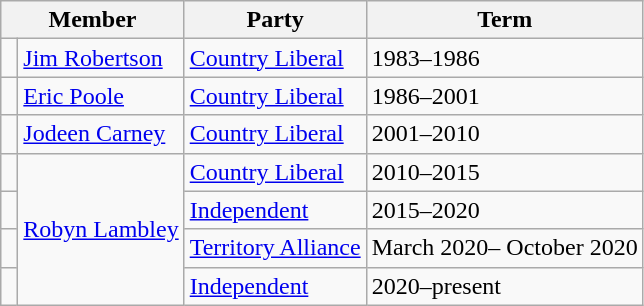<table class="wikitable">
<tr>
<th colspan="2">Member</th>
<th>Party</th>
<th>Term</th>
</tr>
<tr>
<td> </td>
<td><a href='#'>Jim Robertson</a></td>
<td><a href='#'>Country Liberal</a></td>
<td>1983–1986</td>
</tr>
<tr>
<td> </td>
<td><a href='#'>Eric Poole</a></td>
<td><a href='#'>Country Liberal</a></td>
<td>1986–2001</td>
</tr>
<tr>
<td> </td>
<td><a href='#'>Jodeen Carney</a></td>
<td><a href='#'>Country Liberal</a></td>
<td>2001–2010</td>
</tr>
<tr>
<td> </td>
<td rowspan=4><a href='#'>Robyn Lambley</a></td>
<td><a href='#'>Country Liberal</a></td>
<td>2010–2015</td>
</tr>
<tr>
<td> </td>
<td><a href='#'>Independent</a></td>
<td>2015–2020</td>
</tr>
<tr>
<td> </td>
<td><a href='#'>Territory Alliance</a></td>
<td>March 2020– October 2020</td>
</tr>
<tr>
<td> </td>
<td><a href='#'>Independent</a></td>
<td>2020–present</td>
</tr>
</table>
